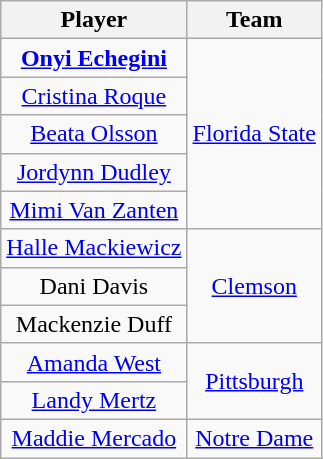<table class="wikitable" style="text-align:center">
<tr>
<th>Player</th>
<th>Team</th>
</tr>
<tr>
<td><strong><a href='#'>Onyi Echegini</a></strong></td>
<td rowspan=5><a href='#'>Florida State</a></td>
</tr>
<tr>
<td><a href='#'>Cristina Roque</a></td>
</tr>
<tr>
<td><a href='#'>Beata Olsson</a></td>
</tr>
<tr>
<td><a href='#'>Jordynn Dudley</a></td>
</tr>
<tr>
<td><a href='#'>Mimi Van Zanten</a></td>
</tr>
<tr>
<td><a href='#'>Halle Mackiewicz</a></td>
<td rowspan=3><a href='#'>Clemson</a></td>
</tr>
<tr>
<td>Dani Davis</td>
</tr>
<tr>
<td>Mackenzie Duff</td>
</tr>
<tr>
<td><a href='#'>Amanda West</a></td>
<td rowspan=2><a href='#'>Pittsburgh</a></td>
</tr>
<tr>
<td><a href='#'>Landy Mertz</a></td>
</tr>
<tr>
<td><a href='#'>Maddie Mercado</a></td>
<td><a href='#'>Notre Dame</a></td>
</tr>
</table>
